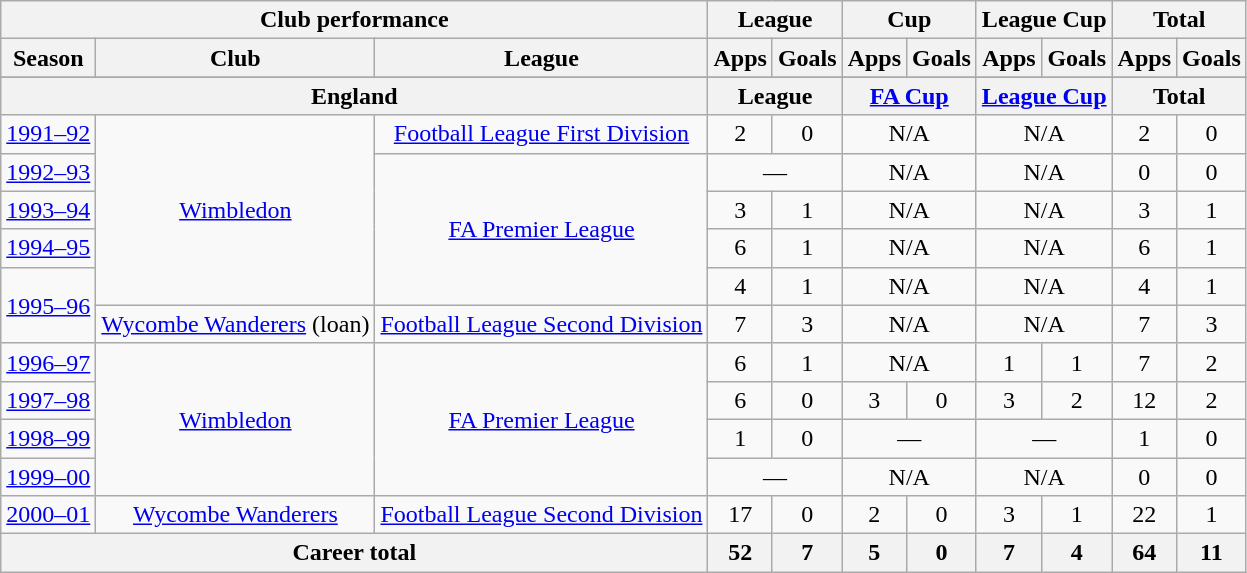<table class="wikitable" style="text-align:center">
<tr>
<th colspan=3>Club performance</th>
<th colspan=2>League</th>
<th colspan=2>Cup</th>
<th colspan=2>League Cup</th>
<th colspan=2>Total</th>
</tr>
<tr>
<th>Season</th>
<th>Club</th>
<th>League</th>
<th>Apps</th>
<th>Goals</th>
<th>Apps</th>
<th>Goals</th>
<th>Apps</th>
<th>Goals</th>
<th>Apps</th>
<th>Goals</th>
</tr>
<tr>
</tr>
<tr>
<th colspan=3>England</th>
<th colspan=2>League</th>
<th colspan=2><a href='#'>FA Cup</a></th>
<th colspan=2><a href='#'>League Cup</a></th>
<th colspan=2>Total</th>
</tr>
<tr>
<td><a href='#'>1991–92</a></td>
<td rowspan="5"><a href='#'>Wimbledon</a></td>
<td><a href='#'>Football League First Division</a></td>
<td>2</td>
<td>0</td>
<td colspan="2">N/A</td>
<td colspan="2">N/A</td>
<td>2</td>
<td>0</td>
</tr>
<tr>
<td><a href='#'>1992–93</a></td>
<td rowspan="4"><a href='#'>FA Premier League</a></td>
<td colspan="2">—</td>
<td colspan="2">N/A</td>
<td colspan="2">N/A</td>
<td>0</td>
<td>0</td>
</tr>
<tr>
<td><a href='#'>1993–94</a></td>
<td>3</td>
<td>1</td>
<td colspan="2">N/A</td>
<td colspan="2">N/A</td>
<td>3</td>
<td>1</td>
</tr>
<tr>
<td><a href='#'>1994–95</a></td>
<td>6</td>
<td>1</td>
<td colspan="2">N/A</td>
<td colspan="2">N/A</td>
<td>6</td>
<td>1</td>
</tr>
<tr>
<td rowspan="2"><a href='#'>1995–96</a></td>
<td>4</td>
<td>1</td>
<td colspan="2">N/A</td>
<td colspan="2">N/A</td>
<td>4</td>
<td>1</td>
</tr>
<tr>
<td><a href='#'>Wycombe Wanderers</a> (loan)</td>
<td><a href='#'>Football League Second Division</a></td>
<td>7</td>
<td>3</td>
<td colspan="2">N/A</td>
<td colspan="2">N/A</td>
<td>7</td>
<td>3</td>
</tr>
<tr>
<td><a href='#'>1996–97</a></td>
<td rowspan="4"><a href='#'>Wimbledon</a></td>
<td rowspan="4"><a href='#'>FA Premier League</a></td>
<td>6</td>
<td>1</td>
<td colspan="2">N/A</td>
<td>1</td>
<td>1</td>
<td>7</td>
<td>2</td>
</tr>
<tr>
<td><a href='#'>1997–98</a></td>
<td>6</td>
<td>0</td>
<td>3</td>
<td>0</td>
<td>3</td>
<td>2</td>
<td>12</td>
<td>2</td>
</tr>
<tr>
<td><a href='#'>1998–99</a></td>
<td>1</td>
<td>0</td>
<td colspan="2">—</td>
<td colspan="2">—</td>
<td>1</td>
<td>0</td>
</tr>
<tr>
<td><a href='#'>1999–00</a></td>
<td colspan="2">—</td>
<td colspan="2">N/A</td>
<td colspan="2">N/A</td>
<td>0</td>
<td>0</td>
</tr>
<tr>
<td><a href='#'>2000–01</a></td>
<td><a href='#'>Wycombe Wanderers</a></td>
<td><a href='#'>Football League Second Division</a></td>
<td>17</td>
<td>0</td>
<td>2</td>
<td>0</td>
<td>3</td>
<td>1</td>
<td>22</td>
<td>1</td>
</tr>
<tr>
<th colspan=3>Career total</th>
<th>52</th>
<th>7</th>
<th>5</th>
<th>0</th>
<th>7</th>
<th>4</th>
<th>64</th>
<th>11</th>
</tr>
</table>
